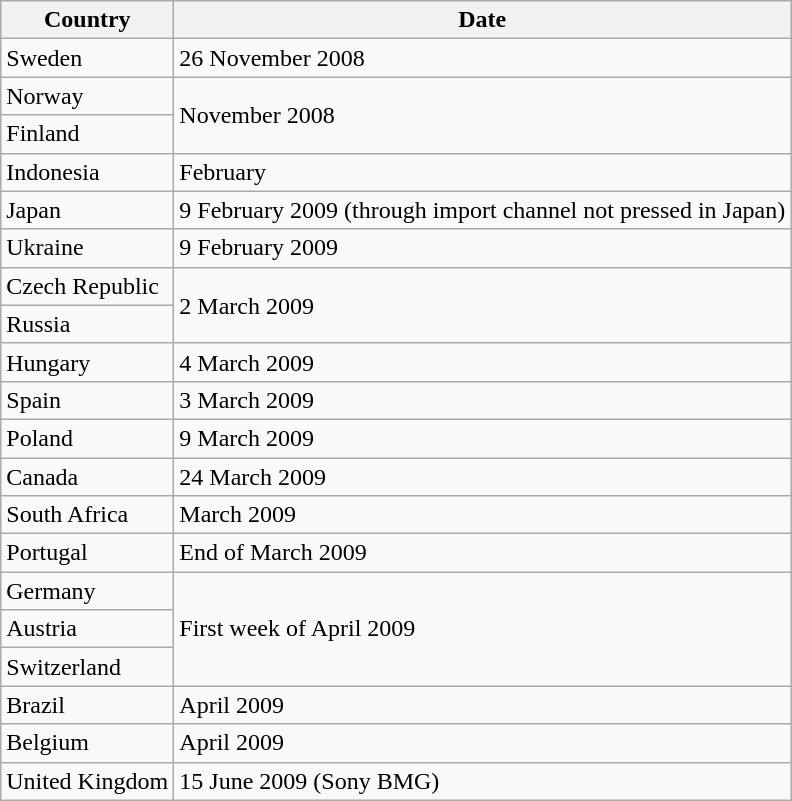<table class="wikitable">
<tr>
<th align="center">Country</th>
<th align="center">Date</th>
</tr>
<tr>
<td>Sweden</td>
<td>26 November 2008</td>
</tr>
<tr>
<td>Norway</td>
<td rowspan=2>November 2008</td>
</tr>
<tr>
<td>Finland</td>
</tr>
<tr>
<td>Indonesia</td>
<td>February</td>
</tr>
<tr>
<td>Japan</td>
<td>9 February 2009 (through import channel not pressed in Japan)</td>
</tr>
<tr>
<td>Ukraine</td>
<td>9 February 2009</td>
</tr>
<tr>
<td>Czech Republic</td>
<td rowspan=2>2 March 2009</td>
</tr>
<tr>
<td>Russia</td>
</tr>
<tr>
<td>Hungary</td>
<td>4 March 2009</td>
</tr>
<tr>
<td>Spain</td>
<td>3 March 2009</td>
</tr>
<tr>
<td>Poland</td>
<td>9 March 2009</td>
</tr>
<tr>
<td>Canada</td>
<td>24 March 2009</td>
</tr>
<tr>
<td>South Africa</td>
<td>March 2009</td>
</tr>
<tr>
<td>Portugal</td>
<td>End of March 2009</td>
</tr>
<tr>
<td>Germany</td>
<td rowspan=3>First week of April 2009</td>
</tr>
<tr>
<td>Austria</td>
</tr>
<tr>
<td>Switzerland</td>
</tr>
<tr>
<td>Brazil</td>
<td>April 2009</td>
</tr>
<tr>
<td>Belgium</td>
<td>April 2009</td>
</tr>
<tr>
<td>United Kingdom</td>
<td>15 June 2009 (Sony BMG)</td>
</tr>
</table>
